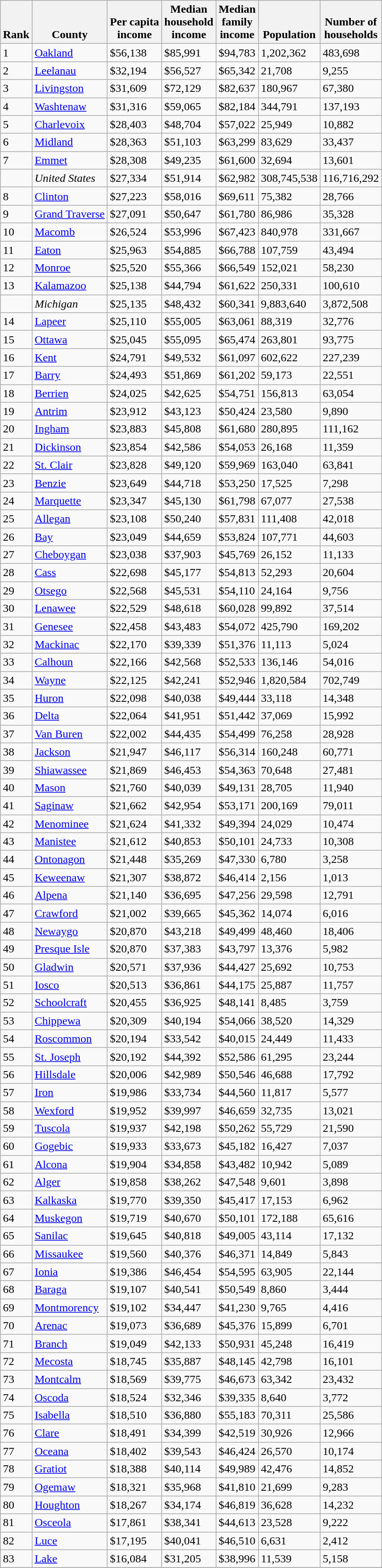<table class="wikitable sortable">
<tr valign=bottom>
<th>Rank</th>
<th>County</th>
<th>Per capita<br>income</th>
<th>Median<br>household<br>income</th>
<th>Median<br>family<br>income</th>
<th>Population</th>
<th>Number of<br>households</th>
</tr>
<tr>
<td>1</td>
<td><a href='#'>Oakland</a></td>
<td>$56,138</td>
<td>$85,991</td>
<td>$94,783</td>
<td>1,202,362</td>
<td>483,698</td>
</tr>
<tr>
<td>2</td>
<td><a href='#'>Leelanau</a></td>
<td>$32,194</td>
<td>$56,527</td>
<td>$65,342</td>
<td>21,708</td>
<td>9,255</td>
</tr>
<tr>
<td>3</td>
<td><a href='#'>Livingston</a></td>
<td>$31,609</td>
<td>$72,129</td>
<td>$82,637</td>
<td>180,967</td>
<td>67,380</td>
</tr>
<tr>
<td>4</td>
<td><a href='#'>Washtenaw</a></td>
<td>$31,316</td>
<td>$59,065</td>
<td>$82,184</td>
<td>344,791</td>
<td>137,193</td>
</tr>
<tr>
<td>5</td>
<td><a href='#'>Charlevoix</a></td>
<td>$28,403</td>
<td>$48,704</td>
<td>$57,022</td>
<td>25,949</td>
<td>10,882</td>
</tr>
<tr>
<td>6</td>
<td><a href='#'>Midland</a></td>
<td>$28,363</td>
<td>$51,103</td>
<td>$63,299</td>
<td>83,629</td>
<td>33,437</td>
</tr>
<tr>
<td>7</td>
<td><a href='#'>Emmet</a></td>
<td>$28,308</td>
<td>$49,235</td>
<td>$61,600</td>
<td>32,694</td>
<td>13,601</td>
</tr>
<tr>
<td></td>
<td><em>United States</em></td>
<td>$27,334</td>
<td>$51,914</td>
<td>$62,982</td>
<td>308,745,538</td>
<td>116,716,292</td>
</tr>
<tr>
<td>8</td>
<td><a href='#'>Clinton</a></td>
<td>$27,223</td>
<td>$58,016</td>
<td>$69,611</td>
<td>75,382</td>
<td>28,766</td>
</tr>
<tr>
<td>9</td>
<td><a href='#'>Grand Traverse</a></td>
<td>$27,091</td>
<td>$50,647</td>
<td>$61,780</td>
<td>86,986</td>
<td>35,328</td>
</tr>
<tr>
<td>10</td>
<td><a href='#'>Macomb</a></td>
<td>$26,524</td>
<td>$53,996</td>
<td>$67,423</td>
<td>840,978</td>
<td>331,667</td>
</tr>
<tr>
<td>11</td>
<td><a href='#'>Eaton</a></td>
<td>$25,963</td>
<td>$54,885</td>
<td>$66,788</td>
<td>107,759</td>
<td>43,494</td>
</tr>
<tr>
<td>12</td>
<td><a href='#'>Monroe</a></td>
<td>$25,520</td>
<td>$55,366</td>
<td>$66,549</td>
<td>152,021</td>
<td>58,230</td>
</tr>
<tr>
<td>13</td>
<td><a href='#'>Kalamazoo</a></td>
<td>$25,138</td>
<td>$44,794</td>
<td>$61,622</td>
<td>250,331</td>
<td>100,610</td>
</tr>
<tr>
<td></td>
<td><em>Michigan</em></td>
<td>$25,135</td>
<td>$48,432</td>
<td>$60,341</td>
<td>9,883,640</td>
<td>3,872,508</td>
</tr>
<tr>
<td>14</td>
<td><a href='#'>Lapeer</a></td>
<td>$25,110</td>
<td>$55,005</td>
<td>$63,061</td>
<td>88,319</td>
<td>32,776</td>
</tr>
<tr>
<td>15</td>
<td><a href='#'>Ottawa</a></td>
<td>$25,045</td>
<td>$55,095</td>
<td>$65,474</td>
<td>263,801</td>
<td>93,775</td>
</tr>
<tr>
<td>16</td>
<td><a href='#'>Kent</a></td>
<td>$24,791</td>
<td>$49,532</td>
<td>$61,097</td>
<td>602,622</td>
<td>227,239</td>
</tr>
<tr>
<td>17</td>
<td><a href='#'>Barry</a></td>
<td>$24,493</td>
<td>$51,869</td>
<td>$61,202</td>
<td>59,173</td>
<td>22,551</td>
</tr>
<tr>
<td>18</td>
<td><a href='#'>Berrien</a></td>
<td>$24,025</td>
<td>$42,625</td>
<td>$54,751</td>
<td>156,813</td>
<td>63,054</td>
</tr>
<tr>
<td>19</td>
<td><a href='#'>Antrim</a></td>
<td>$23,912</td>
<td>$43,123</td>
<td>$50,424</td>
<td>23,580</td>
<td>9,890</td>
</tr>
<tr>
<td>20</td>
<td><a href='#'>Ingham</a></td>
<td>$23,883</td>
<td>$45,808</td>
<td>$61,680</td>
<td>280,895</td>
<td>111,162</td>
</tr>
<tr>
<td>21</td>
<td><a href='#'>Dickinson</a></td>
<td>$23,854</td>
<td>$42,586</td>
<td>$54,053</td>
<td>26,168</td>
<td>11,359</td>
</tr>
<tr>
<td>22</td>
<td><a href='#'>St. Clair</a></td>
<td>$23,828</td>
<td>$49,120</td>
<td>$59,969</td>
<td>163,040</td>
<td>63,841</td>
</tr>
<tr>
<td>23</td>
<td><a href='#'>Benzie</a></td>
<td>$23,649</td>
<td>$44,718</td>
<td>$53,250</td>
<td>17,525</td>
<td>7,298</td>
</tr>
<tr>
<td>24</td>
<td><a href='#'>Marquette</a></td>
<td>$23,347</td>
<td>$45,130</td>
<td>$61,798</td>
<td>67,077</td>
<td>27,538</td>
</tr>
<tr>
<td>25</td>
<td><a href='#'>Allegan</a></td>
<td>$23,108</td>
<td>$50,240</td>
<td>$57,831</td>
<td>111,408</td>
<td>42,018</td>
</tr>
<tr>
<td>26</td>
<td><a href='#'>Bay</a></td>
<td>$23,049</td>
<td>$44,659</td>
<td>$53,824</td>
<td>107,771</td>
<td>44,603</td>
</tr>
<tr>
<td>27</td>
<td><a href='#'>Cheboygan</a></td>
<td>$23,038</td>
<td>$37,903</td>
<td>$45,769</td>
<td>26,152</td>
<td>11,133</td>
</tr>
<tr>
<td>28</td>
<td><a href='#'>Cass</a></td>
<td>$22,698</td>
<td>$45,177</td>
<td>$54,813</td>
<td>52,293</td>
<td>20,604</td>
</tr>
<tr>
<td>29</td>
<td><a href='#'>Otsego</a></td>
<td>$22,568</td>
<td>$45,531</td>
<td>$54,110</td>
<td>24,164</td>
<td>9,756</td>
</tr>
<tr>
<td>30</td>
<td><a href='#'>Lenawee</a></td>
<td>$22,529</td>
<td>$48,618</td>
<td>$60,028</td>
<td>99,892</td>
<td>37,514</td>
</tr>
<tr>
<td>31</td>
<td><a href='#'>Genesee</a></td>
<td>$22,458</td>
<td>$43,483</td>
<td>$54,072</td>
<td>425,790</td>
<td>169,202</td>
</tr>
<tr>
<td>32</td>
<td><a href='#'>Mackinac</a></td>
<td>$22,170</td>
<td>$39,339</td>
<td>$51,376</td>
<td>11,113</td>
<td>5,024</td>
</tr>
<tr>
<td>33</td>
<td><a href='#'>Calhoun</a></td>
<td>$22,166</td>
<td>$42,568</td>
<td>$52,533</td>
<td>136,146</td>
<td>54,016</td>
</tr>
<tr>
<td>34</td>
<td><a href='#'>Wayne</a></td>
<td>$22,125</td>
<td>$42,241</td>
<td>$52,946</td>
<td>1,820,584</td>
<td>702,749</td>
</tr>
<tr>
<td>35</td>
<td><a href='#'>Huron</a></td>
<td>$22,098</td>
<td>$40,038</td>
<td>$49,444</td>
<td>33,118</td>
<td>14,348</td>
</tr>
<tr>
<td>36</td>
<td><a href='#'>Delta</a></td>
<td>$22,064</td>
<td>$41,951</td>
<td>$51,442</td>
<td>37,069</td>
<td>15,992</td>
</tr>
<tr>
<td>37</td>
<td><a href='#'>Van Buren</a></td>
<td>$22,002</td>
<td>$44,435</td>
<td>$54,499</td>
<td>76,258</td>
<td>28,928</td>
</tr>
<tr>
<td>38</td>
<td><a href='#'>Jackson</a></td>
<td>$21,947</td>
<td>$46,117</td>
<td>$56,314</td>
<td>160,248</td>
<td>60,771</td>
</tr>
<tr>
<td>39</td>
<td><a href='#'>Shiawassee</a></td>
<td>$21,869</td>
<td>$46,453</td>
<td>$54,363</td>
<td>70,648</td>
<td>27,481</td>
</tr>
<tr>
<td>40</td>
<td><a href='#'>Mason</a></td>
<td>$21,760</td>
<td>$40,039</td>
<td>$49,131</td>
<td>28,705</td>
<td>11,940</td>
</tr>
<tr>
<td>41</td>
<td><a href='#'>Saginaw</a></td>
<td>$21,662</td>
<td>$42,954</td>
<td>$53,171</td>
<td>200,169</td>
<td>79,011</td>
</tr>
<tr>
<td>42</td>
<td><a href='#'>Menominee</a></td>
<td>$21,624</td>
<td>$41,332</td>
<td>$49,394</td>
<td>24,029</td>
<td>10,474</td>
</tr>
<tr>
<td>43</td>
<td><a href='#'>Manistee</a></td>
<td>$21,612</td>
<td>$40,853</td>
<td>$50,101</td>
<td>24,733</td>
<td>10,308</td>
</tr>
<tr>
<td>44</td>
<td><a href='#'>Ontonagon</a></td>
<td>$21,448</td>
<td>$35,269</td>
<td>$47,330</td>
<td>6,780</td>
<td>3,258</td>
</tr>
<tr>
<td>45</td>
<td><a href='#'>Keweenaw</a></td>
<td>$21,307</td>
<td>$38,872</td>
<td>$46,414</td>
<td>2,156</td>
<td>1,013</td>
</tr>
<tr>
<td>46</td>
<td><a href='#'>Alpena</a></td>
<td>$21,140</td>
<td>$36,695</td>
<td>$47,256</td>
<td>29,598</td>
<td>12,791</td>
</tr>
<tr>
<td>47</td>
<td><a href='#'>Crawford</a></td>
<td>$21,002</td>
<td>$39,665</td>
<td>$45,362</td>
<td>14,074</td>
<td>6,016</td>
</tr>
<tr>
<td>48</td>
<td><a href='#'>Newaygo</a></td>
<td>$20,870</td>
<td>$43,218</td>
<td>$49,499</td>
<td>48,460</td>
<td>18,406</td>
</tr>
<tr>
<td>49</td>
<td><a href='#'>Presque Isle</a></td>
<td>$20,870</td>
<td>$37,383</td>
<td>$43,797</td>
<td>13,376</td>
<td>5,982</td>
</tr>
<tr>
<td>50</td>
<td><a href='#'>Gladwin</a></td>
<td>$20,571</td>
<td>$37,936</td>
<td>$44,427</td>
<td>25,692</td>
<td>10,753</td>
</tr>
<tr>
<td>51</td>
<td><a href='#'>Iosco</a></td>
<td>$20,513</td>
<td>$36,861</td>
<td>$44,175</td>
<td>25,887</td>
<td>11,757</td>
</tr>
<tr>
<td>52</td>
<td><a href='#'>Schoolcraft</a></td>
<td>$20,455</td>
<td>$36,925</td>
<td>$48,141</td>
<td>8,485</td>
<td>3,759</td>
</tr>
<tr>
<td>53</td>
<td><a href='#'>Chippewa</a></td>
<td>$20,309</td>
<td>$40,194</td>
<td>$54,066</td>
<td>38,520</td>
<td>14,329</td>
</tr>
<tr>
<td>54</td>
<td><a href='#'>Roscommon</a></td>
<td>$20,194</td>
<td>$33,542</td>
<td>$40,015</td>
<td>24,449</td>
<td>11,433</td>
</tr>
<tr>
<td>55</td>
<td><a href='#'>St. Joseph</a></td>
<td>$20,192</td>
<td>$44,392</td>
<td>$52,586</td>
<td>61,295</td>
<td>23,244</td>
</tr>
<tr>
<td>56</td>
<td><a href='#'>Hillsdale</a></td>
<td>$20,006</td>
<td>$42,989</td>
<td>$50,546</td>
<td>46,688</td>
<td>17,792</td>
</tr>
<tr>
<td>57</td>
<td><a href='#'>Iron</a></td>
<td>$19,986</td>
<td>$33,734</td>
<td>$44,560</td>
<td>11,817</td>
<td>5,577</td>
</tr>
<tr>
<td>58</td>
<td><a href='#'>Wexford</a></td>
<td>$19,952</td>
<td>$39,997</td>
<td>$46,659</td>
<td>32,735</td>
<td>13,021</td>
</tr>
<tr>
<td>59</td>
<td><a href='#'>Tuscola</a></td>
<td>$19,937</td>
<td>$42,198</td>
<td>$50,262</td>
<td>55,729</td>
<td>21,590</td>
</tr>
<tr>
<td>60</td>
<td><a href='#'>Gogebic</a></td>
<td>$19,933</td>
<td>$33,673</td>
<td>$45,182</td>
<td>16,427</td>
<td>7,037</td>
</tr>
<tr>
<td>61</td>
<td><a href='#'>Alcona</a></td>
<td>$19,904</td>
<td>$34,858</td>
<td>$43,482</td>
<td>10,942</td>
<td>5,089</td>
</tr>
<tr>
<td>62</td>
<td><a href='#'>Alger</a></td>
<td>$19,858</td>
<td>$38,262</td>
<td>$47,548</td>
<td>9,601</td>
<td>3,898</td>
</tr>
<tr>
<td>63</td>
<td><a href='#'>Kalkaska</a></td>
<td>$19,770</td>
<td>$39,350</td>
<td>$45,417</td>
<td>17,153</td>
<td>6,962</td>
</tr>
<tr>
<td>64</td>
<td><a href='#'>Muskegon</a></td>
<td>$19,719</td>
<td>$40,670</td>
<td>$50,101</td>
<td>172,188</td>
<td>65,616</td>
</tr>
<tr>
<td>65</td>
<td><a href='#'>Sanilac</a></td>
<td>$19,645</td>
<td>$40,818</td>
<td>$49,005</td>
<td>43,114</td>
<td>17,132</td>
</tr>
<tr>
<td>66</td>
<td><a href='#'>Missaukee</a></td>
<td>$19,560</td>
<td>$40,376</td>
<td>$46,371</td>
<td>14,849</td>
<td>5,843</td>
</tr>
<tr>
<td>67</td>
<td><a href='#'>Ionia</a></td>
<td>$19,386</td>
<td>$46,454</td>
<td>$54,595</td>
<td>63,905</td>
<td>22,144</td>
</tr>
<tr>
<td>68</td>
<td><a href='#'>Baraga</a></td>
<td>$19,107</td>
<td>$40,541</td>
<td>$50,549</td>
<td>8,860</td>
<td>3,444</td>
</tr>
<tr>
<td>69</td>
<td><a href='#'>Montmorency</a></td>
<td>$19,102</td>
<td>$34,447</td>
<td>$41,230</td>
<td>9,765</td>
<td>4,416</td>
</tr>
<tr>
<td>70</td>
<td><a href='#'>Arenac</a></td>
<td>$19,073</td>
<td>$36,689</td>
<td>$45,376</td>
<td>15,899</td>
<td>6,701</td>
</tr>
<tr>
<td>71</td>
<td><a href='#'>Branch</a></td>
<td>$19,049</td>
<td>$42,133</td>
<td>$50,931</td>
<td>45,248</td>
<td>16,419</td>
</tr>
<tr>
<td>72</td>
<td><a href='#'>Mecosta</a></td>
<td>$18,745</td>
<td>$35,887</td>
<td>$48,145</td>
<td>42,798</td>
<td>16,101</td>
</tr>
<tr>
<td>73</td>
<td><a href='#'>Montcalm</a></td>
<td>$18,569</td>
<td>$39,775</td>
<td>$46,673</td>
<td>63,342</td>
<td>23,432</td>
</tr>
<tr>
<td>74</td>
<td><a href='#'>Oscoda</a></td>
<td>$18,524</td>
<td>$32,346</td>
<td>$39,335</td>
<td>8,640</td>
<td>3,772</td>
</tr>
<tr>
<td>75</td>
<td><a href='#'>Isabella</a></td>
<td>$18,510</td>
<td>$36,880</td>
<td>$55,183</td>
<td>70,311</td>
<td>25,586</td>
</tr>
<tr>
<td>76</td>
<td><a href='#'>Clare</a></td>
<td>$18,491</td>
<td>$34,399</td>
<td>$42,519</td>
<td>30,926</td>
<td>12,966</td>
</tr>
<tr>
<td>77</td>
<td><a href='#'>Oceana</a></td>
<td>$18,402</td>
<td>$39,543</td>
<td>$46,424</td>
<td>26,570</td>
<td>10,174</td>
</tr>
<tr>
<td>78</td>
<td><a href='#'>Gratiot</a></td>
<td>$18,388</td>
<td>$40,114</td>
<td>$49,989</td>
<td>42,476</td>
<td>14,852</td>
</tr>
<tr>
<td>79</td>
<td><a href='#'>Ogemaw</a></td>
<td>$18,321</td>
<td>$35,968</td>
<td>$41,810</td>
<td>21,699</td>
<td>9,283</td>
</tr>
<tr>
<td>80</td>
<td><a href='#'>Houghton</a></td>
<td>$18,267</td>
<td>$34,174</td>
<td>$46,819</td>
<td>36,628</td>
<td>14,232</td>
</tr>
<tr>
<td>81</td>
<td><a href='#'>Osceola</a></td>
<td>$17,861</td>
<td>$38,341</td>
<td>$44,613</td>
<td>23,528</td>
<td>9,222</td>
</tr>
<tr>
<td>82</td>
<td><a href='#'>Luce</a></td>
<td>$17,195</td>
<td>$40,041</td>
<td>$46,510</td>
<td>6,631</td>
<td>2,412</td>
</tr>
<tr>
<td>83</td>
<td><a href='#'>Lake</a></td>
<td>$16,084</td>
<td>$31,205</td>
<td>$38,996</td>
<td>11,539</td>
<td>5,158</td>
</tr>
<tr>
</tr>
</table>
